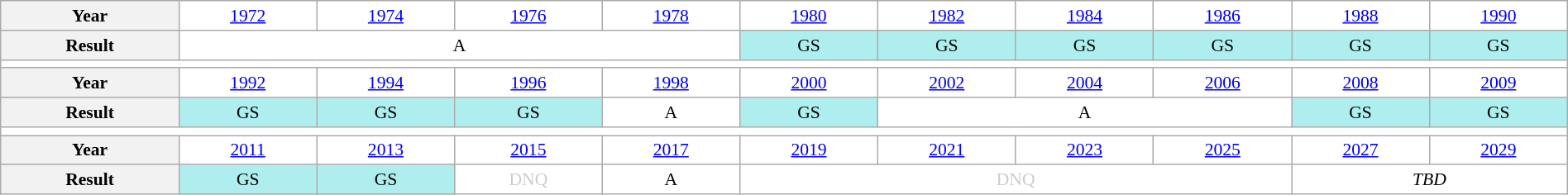<table class="wikitable" style="text-align:center; font-size:90%; background:white;" width="100%">
<tr>
<th>Year</th>
<td><a href='#'>1972</a></td>
<td><a href='#'>1974</a></td>
<td><a href='#'>1976</a></td>
<td><a href='#'>1978</a></td>
<td><a href='#'>1980</a></td>
<td><a href='#'>1982</a></td>
<td><a href='#'>1984</a></td>
<td><a href='#'>1986</a></td>
<td><a href='#'>1988</a></td>
<td><a href='#'>1990</a></td>
</tr>
<tr>
<th>Result</th>
<td colspan="4">A</td>
<td bgcolor="afeeee">GS</td>
<td bgcolor="afeeee">GS</td>
<td bgcolor="afeeee">GS</td>
<td bgcolor="afeeee">GS</td>
<td bgcolor="afeeee">GS</td>
<td bgcolor="afeeee">GS</td>
</tr>
<tr>
<td colspan="11"></td>
</tr>
<tr>
<th>Year</th>
<td><a href='#'>1992</a></td>
<td><a href='#'>1994</a></td>
<td><a href='#'>1996</a></td>
<td><a href='#'>1998</a></td>
<td><a href='#'>2000</a></td>
<td><a href='#'>2002</a></td>
<td><a href='#'>2004</a></td>
<td><a href='#'>2006</a></td>
<td><a href='#'>2008</a></td>
<td><a href='#'>2009</a></td>
</tr>
<tr>
<th>Result</th>
<td bgcolor="afeeee">GS</td>
<td bgcolor="afeeee">GS</td>
<td bgcolor="afeeee">GS</td>
<td>A</td>
<td bgcolor="afeeee">GS</td>
<td colspan="3">A</td>
<td bgcolor="afeeee">GS</td>
<td bgcolor="afeeee">GS</td>
</tr>
<tr>
<td colspan="11"></td>
</tr>
<tr>
<th>Year</th>
<td><a href='#'>2011</a></td>
<td><a href='#'>2013</a></td>
<td><a href='#'>2015</a></td>
<td><a href='#'>2017</a></td>
<td><a href='#'>2019</a></td>
<td><a href='#'>2021</a></td>
<td><a href='#'>2023</a></td>
<td><a href='#'>2025</a></td>
<td><a href='#'>2027</a></td>
<td><a href='#'>2029</a></td>
</tr>
<tr>
<th>Result</th>
<td bgcolor="afeeee">GS</td>
<td bgcolor="afeeee">GS</td>
<td style="color:#ccc">DNQ</td>
<td>A</td>
<td colspan="4" style="color:#ccc">DNQ</td>
<td colspan="2"><em>TBD</em></td>
</tr>
</table>
